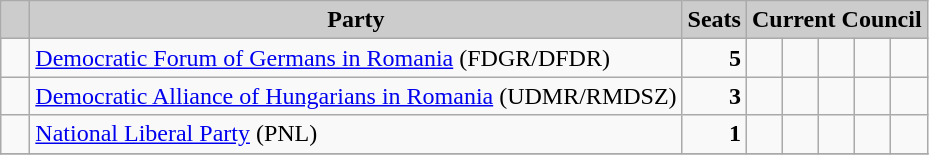<table class="wikitable">
<tr>
<th style="background:#ccc">   </th>
<th style="background:#ccc">Party</th>
<th style="background:#ccc">Seats</th>
<th style="background:#ccc" colspan="5">Current Council</th>
</tr>
<tr>
<td>  </td>
<td><a href='#'>Democratic Forum of Germans in Romania</a> (FDGR/DFDR)</td>
<td style="text-align: right"><strong>5</strong></td>
<td>  </td>
<td>  </td>
<td>  </td>
<td>  </td>
<td>  </td>
</tr>
<tr>
<td>  </td>
<td><a href='#'>Democratic Alliance of Hungarians in Romania</a> (UDMR/RMDSZ)</td>
<td style="text-align: right"><strong>3</strong></td>
<td>  </td>
<td>  </td>
<td>  </td>
<td> </td>
<td> </td>
</tr>
<tr>
<td>  </td>
<td><a href='#'>National Liberal Party</a> (PNL)</td>
<td style="text-align: right"><strong>1</strong></td>
<td>  </td>
<td> </td>
<td> </td>
<td> </td>
<td> </td>
</tr>
<tr>
</tr>
</table>
